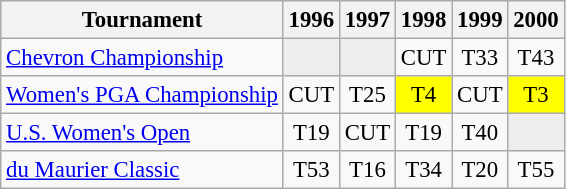<table class="wikitable" style="font-size:95%;text-align:center;">
<tr>
<th>Tournament</th>
<th>1996</th>
<th>1997</th>
<th>1998</th>
<th>1999</th>
<th>2000</th>
</tr>
<tr>
<td align=left><a href='#'>Chevron Championship</a></td>
<td style="background:#eeeeee;"></td>
<td style="background:#eeeeee;"></td>
<td>CUT</td>
<td>T33</td>
<td>T43</td>
</tr>
<tr>
<td align=left><a href='#'>Women's PGA Championship</a></td>
<td>CUT</td>
<td>T25</td>
<td style="background:yellow;">T4</td>
<td>CUT</td>
<td style="background:yellow;">T3</td>
</tr>
<tr>
<td align=left><a href='#'>U.S. Women's Open</a></td>
<td>T19</td>
<td>CUT</td>
<td>T19</td>
<td>T40</td>
<td style="background:#eeeeee;"></td>
</tr>
<tr>
<td align=left><a href='#'>du Maurier Classic</a></td>
<td>T53</td>
<td>T16</td>
<td>T34</td>
<td>T20</td>
<td>T55</td>
</tr>
</table>
